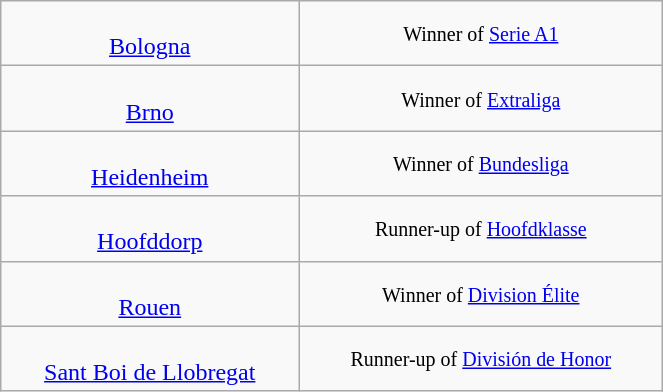<table class="wikitable" width=35%>
<tr align=center>
<td><br><a href='#'>Bologna</a></td>
<td><small>Winner of <a href='#'>Serie A1</a></small></td>
</tr>
<tr align=center>
<td><br><a href='#'>Brno</a></td>
<td><small>Winner of <a href='#'>Extraliga</a></small></td>
</tr>
<tr align=center>
<td><br><a href='#'>Heidenheim</a></td>
<td><small>Winner of  <a href='#'>Bundesliga</a></small></td>
</tr>
<tr align=center>
<td><br><a href='#'>Hoofddorp</a></td>
<td><small>Runner-up of <a href='#'>Hoofdklasse</a></small></td>
</tr>
<tr align=center>
<td><br><a href='#'>Rouen</a></td>
<td><small>Winner of <a href='#'>Division Élite</a></small></td>
</tr>
<tr align=center>
<td><br><a href='#'>Sant Boi de Llobregat</a></td>
<td><small>Runner-up of <a href='#'>División de Honor</a></small></td>
</tr>
</table>
